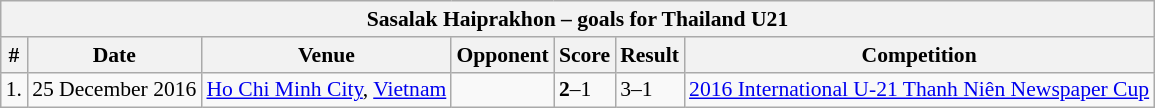<table class="wikitable" style="font-size:90%;">
<tr>
<th colspan="8"><strong>Sasalak Haiprakhon – goals for Thailand U21</strong></th>
</tr>
<tr>
<th>#</th>
<th>Date</th>
<th>Venue</th>
<th>Opponent</th>
<th>Score</th>
<th>Result</th>
<th>Competition</th>
</tr>
<tr>
<td>1.</td>
<td>25 December 2016</td>
<td><a href='#'>Ho Chi Minh City</a>, <a href='#'>Vietnam</a></td>
<td></td>
<td><strong>2</strong>–1</td>
<td>3–1</td>
<td><a href='#'>2016 International U-21 Thanh Niên Newspaper Cup</a></td>
</tr>
</table>
